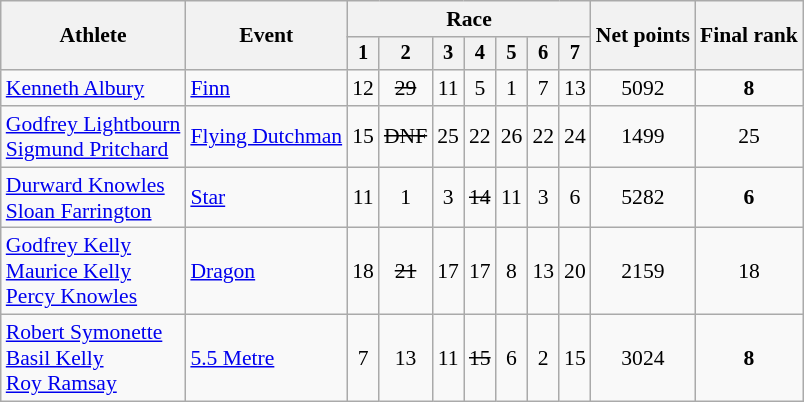<table class="wikitable" style="font-size:90%">
<tr>
<th rowspan="2">Athlete</th>
<th rowspan="2">Event</th>
<th colspan=7>Race</th>
<th rowspan=2>Net points</th>
<th rowspan=2>Final rank</th>
</tr>
<tr style="font-size:95%">
<th>1</th>
<th>2</th>
<th>3</th>
<th>4</th>
<th>5</th>
<th>6</th>
<th>7</th>
</tr>
<tr align=center>
<td align=left><a href='#'>Kenneth Albury</a></td>
<td align=left><a href='#'>Finn</a></td>
<td>12</td>
<td><s>29</s></td>
<td>11</td>
<td>5</td>
<td>1</td>
<td>7</td>
<td>13</td>
<td>5092</td>
<td><strong>8</strong></td>
</tr>
<tr align=center>
<td align=left><a href='#'>Godfrey Lightbourn</a><br><a href='#'>Sigmund Pritchard</a></td>
<td align=left><a href='#'>Flying Dutchman</a></td>
<td>15</td>
<td><s>DNF</s></td>
<td>25</td>
<td>22</td>
<td>26</td>
<td>22</td>
<td>24</td>
<td>1499</td>
<td>25</td>
</tr>
<tr align=center>
<td align=left><a href='#'>Durward Knowles</a><br><a href='#'>Sloan Farrington</a></td>
<td align=left><a href='#'>Star</a></td>
<td>11</td>
<td>1</td>
<td>3</td>
<td><s>14</s></td>
<td>11</td>
<td>3</td>
<td>6</td>
<td>5282</td>
<td><strong>6</strong></td>
</tr>
<tr align=center>
<td align=left><a href='#'>Godfrey Kelly</a><br><a href='#'>Maurice Kelly</a><br><a href='#'>Percy Knowles</a></td>
<td align=left><a href='#'>Dragon</a></td>
<td>18</td>
<td><s>21</s></td>
<td>17</td>
<td>17</td>
<td>8</td>
<td>13</td>
<td>20</td>
<td>2159</td>
<td>18</td>
</tr>
<tr align=center>
<td align=left><a href='#'>Robert Symonette</a><br><a href='#'>Basil Kelly</a><br><a href='#'>Roy Ramsay</a></td>
<td align=left><a href='#'>5.5 Metre</a></td>
<td>7</td>
<td>13</td>
<td>11</td>
<td><s>15</s></td>
<td>6</td>
<td>2</td>
<td>15</td>
<td>3024</td>
<td><strong>8</strong></td>
</tr>
</table>
